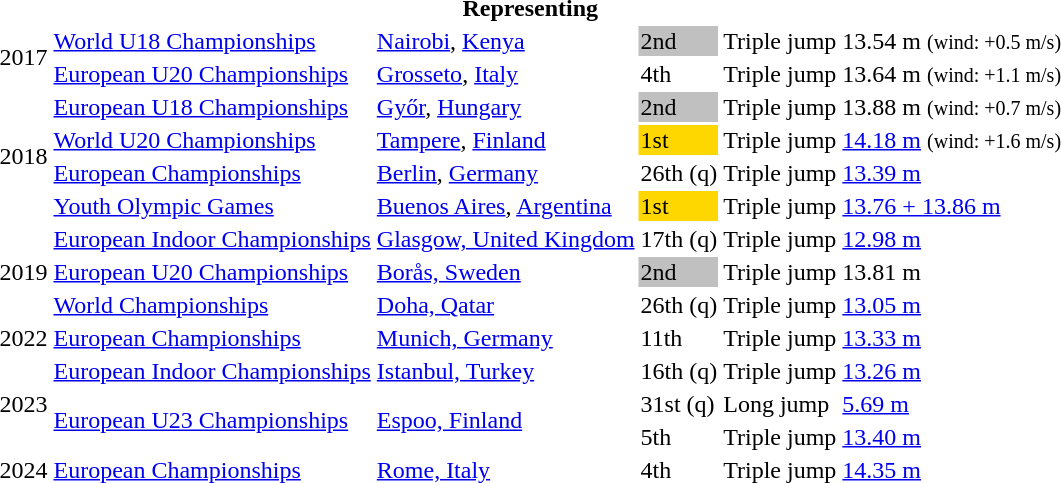<table>
<tr>
<th colspan="6">Representing </th>
</tr>
<tr>
<td rowspan="2">2017</td>
<td><a href='#'>World U18 Championships</a></td>
<td><a href='#'>Nairobi</a>, <a href='#'>Kenya</a></td>
<td bgcolor=silver>2nd</td>
<td>Triple jump</td>
<td>13.54 m  <small>(wind: +0.5 m/s)</small></td>
</tr>
<tr>
<td><a href='#'>European U20 Championships</a></td>
<td><a href='#'>Grosseto</a>, <a href='#'>Italy</a></td>
<td>4th</td>
<td>Triple jump</td>
<td>13.64 m  <small>(wind: +1.1 m/s)</small></td>
</tr>
<tr>
<td rowspan="4">2018</td>
<td><a href='#'>European U18 Championships</a></td>
<td><a href='#'>Győr</a>, <a href='#'>Hungary</a></td>
<td bgcolor=silver>2nd</td>
<td>Triple jump</td>
<td>13.88 m  <small>(wind: +0.7 m/s)</small></td>
</tr>
<tr>
<td><a href='#'>World U20 Championships</a></td>
<td><a href='#'>Tampere</a>, <a href='#'>Finland</a></td>
<td bgcolor=gold>1st</td>
<td>Triple jump</td>
<td><a href='#'>14.18 m</a>  <small>(wind: +1.6 m/s)</small></td>
</tr>
<tr>
<td><a href='#'>European Championships</a></td>
<td><a href='#'>Berlin</a>, <a href='#'>Germany</a></td>
<td>26th (q)</td>
<td>Triple jump</td>
<td><a href='#'>13.39 m</a></td>
</tr>
<tr>
<td><a href='#'>Youth Olympic Games</a></td>
<td><a href='#'>Buenos Aires</a>, <a href='#'>Argentina</a></td>
<td bgcolor=gold>1st</td>
<td>Triple jump</td>
<td><a href='#'>13.76 + 13.86 m</a></td>
</tr>
<tr>
<td rowspan=3>2019</td>
<td><a href='#'>European Indoor Championships</a></td>
<td><a href='#'>Glasgow, United Kingdom</a></td>
<td>17th (q)</td>
<td>Triple jump</td>
<td><a href='#'>12.98 m</a></td>
</tr>
<tr>
<td><a href='#'>European U20 Championships</a></td>
<td><a href='#'>Borås, Sweden</a></td>
<td bgcolor=silver>2nd</td>
<td>Triple jump</td>
<td>13.81 m</td>
</tr>
<tr>
<td><a href='#'>World Championships</a></td>
<td><a href='#'>Doha, Qatar</a></td>
<td>26th (q)</td>
<td>Triple jump</td>
<td><a href='#'>13.05 m</a></td>
</tr>
<tr>
<td>2022</td>
<td><a href='#'>European Championships</a></td>
<td><a href='#'>Munich, Germany</a></td>
<td>11th</td>
<td>Triple jump</td>
<td><a href='#'>13.33 m</a></td>
</tr>
<tr>
<td rowspan=3>2023</td>
<td><a href='#'>European Indoor Championships</a></td>
<td><a href='#'>Istanbul, Turkey</a></td>
<td>16th (q)</td>
<td>Triple jump</td>
<td><a href='#'>13.26 m</a></td>
</tr>
<tr>
<td rowspan=2><a href='#'>European  U23 Championships</a></td>
<td rowspan=2><a href='#'>Espoo, Finland</a></td>
<td>31st (q)</td>
<td>Long jump</td>
<td><a href='#'>5.69 m</a></td>
</tr>
<tr>
<td>5th</td>
<td>Triple jump</td>
<td><a href='#'>13.40 m</a></td>
</tr>
<tr>
<td>2024</td>
<td><a href='#'>European Championships</a></td>
<td><a href='#'>Rome, Italy</a></td>
<td>4th</td>
<td>Triple jump</td>
<td><a href='#'>14.35 m</a></td>
</tr>
</table>
